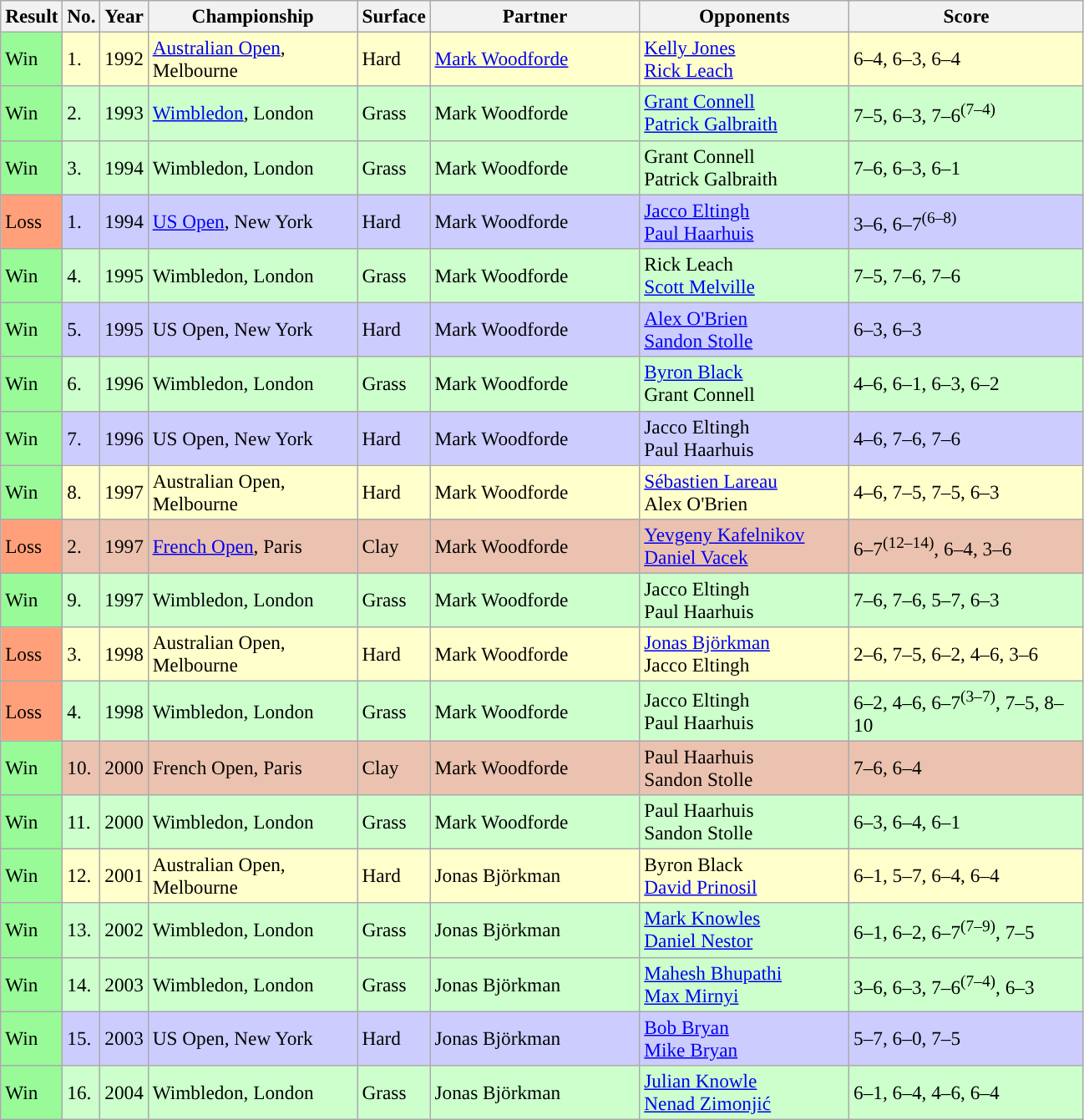<table class="sortable wikitable" style=font-size:97%>
<tr>
<th>Result</th>
<th>No.</th>
<th>Year</th>
<th style="width:160px">Championship</th>
<th>Surface</th>
<th style="width:160px">Partner</th>
<th style="width:160px">Opponents</th>
<th style="width:180px" class="unsortable">Score</th>
</tr>
<tr style="background:#ffffcc;">
<td style="background:#98fb98;">Win</td>
<td>1.</td>
<td>1992</td>
<td><a href='#'>Australian Open</a>, Melbourne</td>
<td>Hard</td>
<td> <a href='#'>Mark Woodforde</a></td>
<td> <a href='#'>Kelly Jones</a><br> <a href='#'>Rick Leach</a></td>
<td>6–4, 6–3, 6–4</td>
</tr>
<tr style="background:#ccffcc;">
<td style="background:#98fb98;">Win</td>
<td>2.</td>
<td>1993</td>
<td><a href='#'>Wimbledon</a>, London</td>
<td>Grass</td>
<td> Mark Woodforde</td>
<td> <a href='#'>Grant Connell</a><br> <a href='#'>Patrick Galbraith</a></td>
<td>7–5, 6–3, 7–6<sup>(7–4)</sup></td>
</tr>
<tr style="background:#ccffcc;">
<td style="background:#98fb98;">Win</td>
<td>3.</td>
<td>1994</td>
<td>Wimbledon, London</td>
<td>Grass</td>
<td> Mark Woodforde</td>
<td> Grant Connell<br> Patrick Galbraith</td>
<td>7–6, 6–3, 6–1</td>
</tr>
<tr style="background:#ccccff;">
<td style="background:#ffa07a;">Loss</td>
<td>1.</td>
<td>1994</td>
<td><a href='#'>US Open</a>, New York</td>
<td>Hard</td>
<td> Mark Woodforde</td>
<td> <a href='#'>Jacco Eltingh</a><br> <a href='#'>Paul Haarhuis</a></td>
<td>3–6, 6–7<sup>(6–8)</sup></td>
</tr>
<tr style="background:#ccffcc;">
<td style="background:#98fb98;">Win</td>
<td>4.</td>
<td>1995</td>
<td>Wimbledon, London</td>
<td>Grass</td>
<td> Mark Woodforde</td>
<td> Rick Leach<br> <a href='#'>Scott Melville</a></td>
<td>7–5, 7–6, 7–6</td>
</tr>
<tr style="background:#ccccff;">
<td style="background:#98fb98;">Win</td>
<td>5.</td>
<td>1995</td>
<td>US Open, New York</td>
<td>Hard</td>
<td> Mark Woodforde</td>
<td> <a href='#'>Alex O'Brien</a><br> <a href='#'>Sandon Stolle</a></td>
<td>6–3, 6–3</td>
</tr>
<tr style="background:#ccffcc;">
<td style="background:#98fb98;">Win</td>
<td>6.</td>
<td>1996</td>
<td>Wimbledon, London</td>
<td>Grass</td>
<td> Mark Woodforde</td>
<td> <a href='#'>Byron Black</a><br> Grant Connell</td>
<td>4–6, 6–1, 6–3, 6–2</td>
</tr>
<tr style="background:#ccccff;">
<td style="background:#98fb98;">Win</td>
<td>7.</td>
<td>1996</td>
<td>US Open, New York</td>
<td>Hard</td>
<td> Mark Woodforde</td>
<td> Jacco Eltingh<br> Paul Haarhuis</td>
<td>4–6, 7–6, 7–6</td>
</tr>
<tr style="background:#ffffcc;">
<td style="background:#98fb98;">Win</td>
<td>8.</td>
<td>1997</td>
<td>Australian Open, Melbourne</td>
<td>Hard</td>
<td> Mark Woodforde</td>
<td> <a href='#'>Sébastien Lareau</a><br> Alex O'Brien</td>
<td>4–6, 7–5, 7–5, 6–3</td>
</tr>
<tr bgcolor=EBC2AF>
<td style="background:#ffa07a;">Loss</td>
<td>2.</td>
<td>1997</td>
<td><a href='#'>French Open</a>, Paris</td>
<td>Clay</td>
<td> Mark Woodforde</td>
<td> <a href='#'>Yevgeny Kafelnikov</a><br> <a href='#'>Daniel Vacek</a></td>
<td>6–7<sup>(12–14)</sup>, 6–4, 3–6</td>
</tr>
<tr style="background:#ccffcc;">
<td style="background:#98fb98;">Win</td>
<td>9.</td>
<td>1997</td>
<td>Wimbledon, London</td>
<td>Grass</td>
<td> Mark Woodforde</td>
<td> Jacco Eltingh<br> Paul Haarhuis</td>
<td>7–6, 7–6, 5–7, 6–3</td>
</tr>
<tr style="background:#ffffcc;">
<td style="background:#ffa07a;">Loss</td>
<td>3.</td>
<td>1998</td>
<td>Australian Open, Melbourne</td>
<td>Hard</td>
<td> Mark Woodforde</td>
<td> <a href='#'>Jonas Björkman</a><br> Jacco Eltingh</td>
<td>2–6, 7–5, 6–2, 4–6, 3–6</td>
</tr>
<tr style="background:#ccffcc;">
<td style="background:#ffa07a;">Loss</td>
<td>4.</td>
<td>1998</td>
<td>Wimbledon, London</td>
<td>Grass</td>
<td> Mark Woodforde</td>
<td> Jacco Eltingh<br> Paul Haarhuis</td>
<td>6–2, 4–6, 6–7<sup>(3–7)</sup>, 7–5, 8–10</td>
</tr>
<tr bgcolor=EBC2AF>
<td style="background:#98fb98;">Win</td>
<td>10.</td>
<td>2000</td>
<td>French Open, Paris</td>
<td>Clay</td>
<td> Mark Woodforde</td>
<td> Paul Haarhuis<br> Sandon Stolle</td>
<td>7–6, 6–4</td>
</tr>
<tr style="background:#ccffcc;">
<td style="background:#98fb98;">Win</td>
<td>11.</td>
<td>2000</td>
<td>Wimbledon, London</td>
<td>Grass</td>
<td> Mark Woodforde</td>
<td> Paul Haarhuis<br> Sandon Stolle</td>
<td>6–3, 6–4, 6–1</td>
</tr>
<tr style="background:#ffffcc;">
<td style="background:#98fb98;">Win</td>
<td>12.</td>
<td>2001</td>
<td>Australian Open, Melbourne</td>
<td>Hard</td>
<td> Jonas Björkman</td>
<td> Byron Black<br> <a href='#'>David Prinosil</a></td>
<td>6–1, 5–7, 6–4, 6–4</td>
</tr>
<tr style="background:#ccffcc;">
<td style="background:#98fb98;">Win</td>
<td>13.</td>
<td>2002</td>
<td>Wimbledon, London</td>
<td>Grass</td>
<td> Jonas Björkman</td>
<td> <a href='#'>Mark Knowles</a><br> <a href='#'>Daniel Nestor</a></td>
<td>6–1, 6–2, 6–7<sup>(7–9)</sup>, 7–5</td>
</tr>
<tr style="background:#ccffcc;">
<td style="background:#98fb98;">Win</td>
<td>14.</td>
<td>2003</td>
<td>Wimbledon, London</td>
<td>Grass</td>
<td> Jonas Björkman</td>
<td> <a href='#'>Mahesh Bhupathi</a><br> <a href='#'>Max Mirnyi</a></td>
<td>3–6, 6–3, 7–6<sup>(7–4)</sup>, 6–3</td>
</tr>
<tr style="background:#ccccff;">
<td style="background:#98fb98;">Win</td>
<td>15.</td>
<td>2003</td>
<td>US Open, New York</td>
<td>Hard</td>
<td> Jonas Björkman</td>
<td> <a href='#'>Bob Bryan</a><br> <a href='#'>Mike Bryan</a></td>
<td>5–7, 6–0, 7–5</td>
</tr>
<tr style="background:#ccffcc;">
<td style="background:#98fb98;">Win</td>
<td>16.</td>
<td>2004</td>
<td>Wimbledon, London</td>
<td>Grass</td>
<td> Jonas Björkman</td>
<td> <a href='#'>Julian Knowle</a><br> <a href='#'>Nenad Zimonjić</a></td>
<td>6–1, 6–4, 4–6, 6–4</td>
</tr>
</table>
